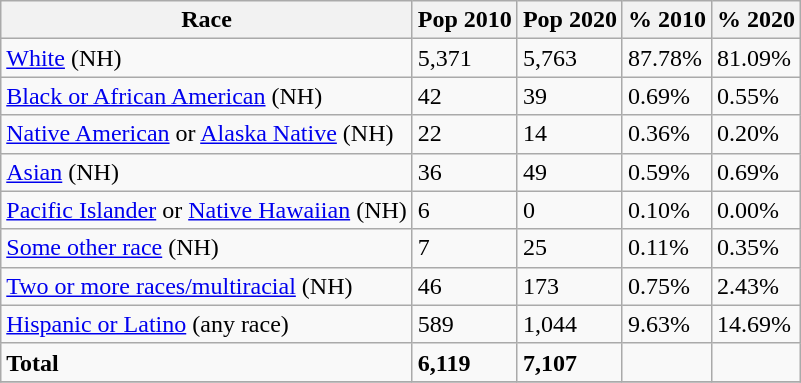<table class="wikitable">
<tr>
<th>Race</th>
<th>Pop 2010</th>
<th>Pop 2020</th>
<th>% 2010</th>
<th>% 2020</th>
</tr>
<tr>
<td><a href='#'>White</a> (NH)</td>
<td>5,371</td>
<td>5,763</td>
<td>87.78%</td>
<td>81.09%</td>
</tr>
<tr>
<td><a href='#'>Black or African American</a> (NH)</td>
<td>42</td>
<td>39</td>
<td>0.69%</td>
<td>0.55%</td>
</tr>
<tr>
<td><a href='#'>Native American</a> or <a href='#'>Alaska Native</a> (NH)</td>
<td>22</td>
<td>14</td>
<td>0.36%</td>
<td>0.20%</td>
</tr>
<tr>
<td><a href='#'>Asian</a> (NH)</td>
<td>36</td>
<td>49</td>
<td>0.59%</td>
<td>0.69%</td>
</tr>
<tr>
<td><a href='#'>Pacific Islander</a> or <a href='#'>Native Hawaiian</a> (NH)</td>
<td>6</td>
<td>0</td>
<td>0.10%</td>
<td>0.00%</td>
</tr>
<tr>
<td><a href='#'>Some other race</a> (NH)</td>
<td>7</td>
<td>25</td>
<td>0.11%</td>
<td>0.35%</td>
</tr>
<tr>
<td><a href='#'>Two or more races/multiracial</a> (NH)</td>
<td>46</td>
<td>173</td>
<td>0.75%</td>
<td>2.43%</td>
</tr>
<tr>
<td><a href='#'>Hispanic or Latino</a> (any race)</td>
<td>589</td>
<td>1,044</td>
<td>9.63%</td>
<td>14.69%</td>
</tr>
<tr>
<td><strong>Total</strong></td>
<td><strong>6,119</strong></td>
<td><strong>7,107</strong></td>
<td></td>
<td></td>
</tr>
<tr>
</tr>
</table>
